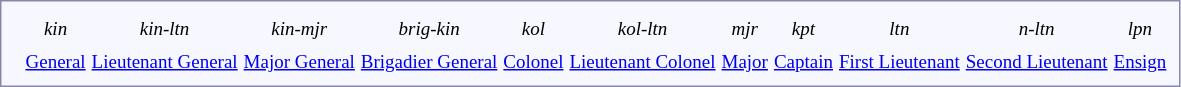<table style="border:1px solid #8888aa; background-color:#f7f8ff; padding:5px; font-size:95%; margin: 0px 12px 12px 0px;">
<tr style="text-align:center;">
<td></td>
<td colspan=2></td>
<td colspan=2><em><small>kin</small></em></td>
<td colspan=2><em><small>kin-ltn</small></em></td>
<td colspan=2><em><small>kin-mjr</small></em></td>
<td colspan=2><em><small>brig-kin</small></em></td>
<td colspan=2><em><small>kol</small></em></td>
<td colspan=2><em><small>kol-ltn</small></em></td>
<td colspan=2><em><small>mjr</small></em></td>
<td colspan=2><em><small>kpt</small></em></td>
<td colspan=2><em><small>ltn</small></em></td>
<td colspan=2><em><small>n-ltn</small></em></td>
<td colspan=2><em><small>lpn</small></em></td>
</tr>
<tr style="text-align:center;">
<td></td>
<td colspan=2></td>
<td colspan=2><small><a href='#'>General</a></small></td>
<td colspan=2><small><a href='#'>Lieutenant General</a></small></td>
<td colspan=2><small><a href='#'>Major General</a></small></td>
<td colspan=2><small><a href='#'>Brigadier General</a></small></td>
<td colspan=2><small><a href='#'>Colonel</a></small></td>
<td colspan=2><small><a href='#'>Lieutenant Colonel</a></small></td>
<td colspan=2><small><a href='#'>Major</a></small></td>
<td colspan=2><small><a href='#'>Captain</a></small></td>
<td colspan=2><small><a href='#'>First Lieutenant</a></small></td>
<td colspan=2><small><a href='#'>Second Lieutenant</a></small></td>
<td colspan=2><small><a href='#'>Ensign</a></small></td>
</tr>
</table>
